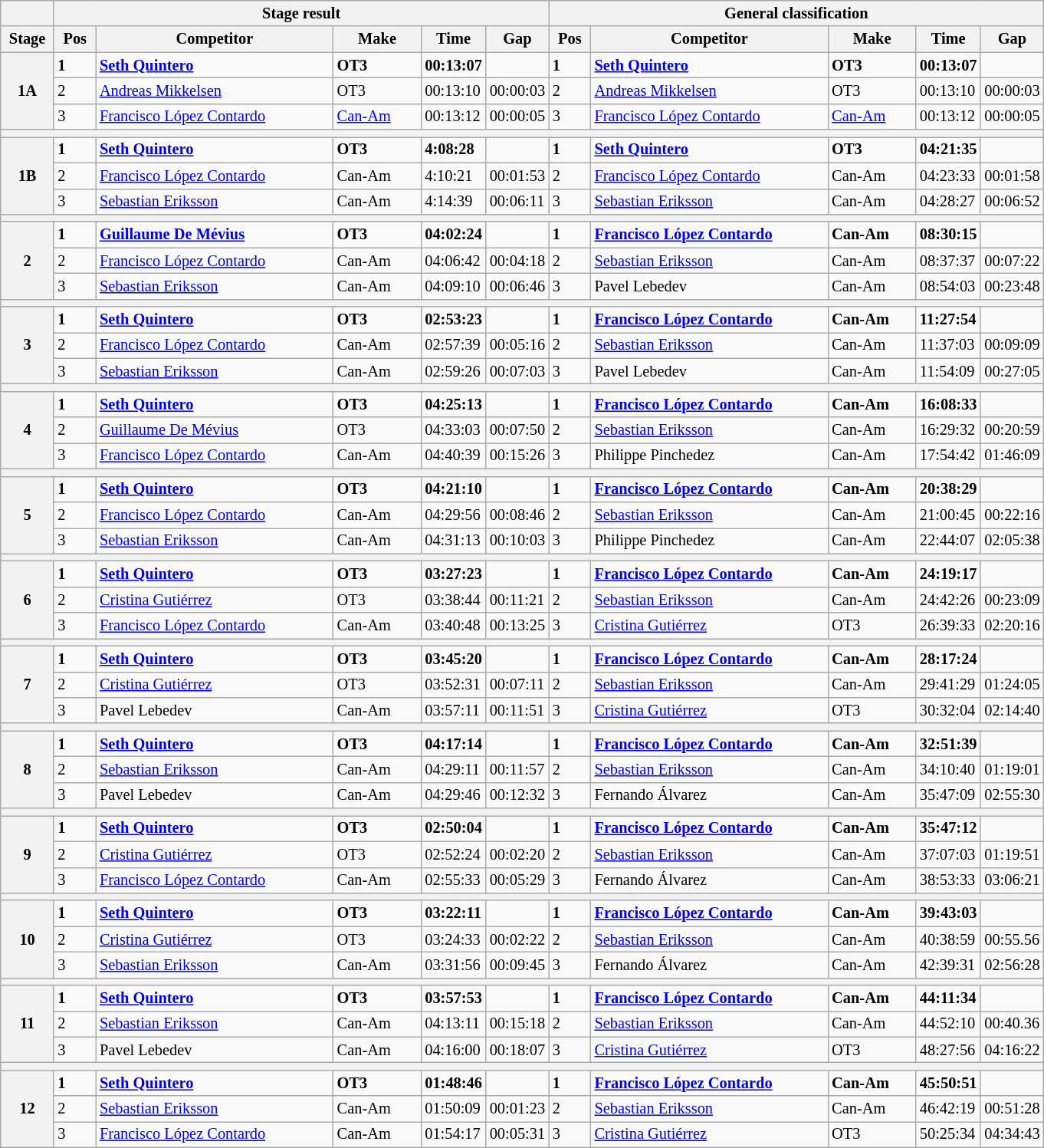<table class="wikitable" style="font-size:85%;">
<tr>
<th></th>
<th colspan=5>Stage result</th>
<th colspan=5>General classification</th>
</tr>
<tr>
<th style="width:40px;">Stage</th>
<th style="width:30px;">Pos</th>
<th style="width:200px;">Competitor</th>
<th style="width:70px;">Make</th>
<th style="width:40px;">Time</th>
<th style="width:40px;">Gap</th>
<th style="width:30px;">Pos</th>
<th style="width:200px;">Competitor</th>
<th style="width:70px;">Make</th>
<th style="width:40px;">Time</th>
<th style="width:40px;">Gap</th>
</tr>
<tr>
<th rowspan=3>1A</th>
<td><strong>1</strong></td>
<td><strong> <a href='#'>Seth Quintero</a></strong></td>
<td><strong>OT3</strong></td>
<td><strong>00:13:07</strong></td>
<td></td>
<td><strong>1</strong></td>
<td><strong> <a href='#'>Seth Quintero</a></strong></td>
<td><strong>OT3</strong></td>
<td><strong>00:13:07</strong></td>
<td></td>
</tr>
<tr>
<td>2</td>
<td> <a href='#'>Andreas Mikkelsen</a></td>
<td>OT3</td>
<td>00:13:10</td>
<td>00:00:03</td>
<td>2</td>
<td> <a href='#'>Andreas Mikkelsen</a></td>
<td>OT3</td>
<td>00:13:10</td>
<td>00:00:03</td>
</tr>
<tr>
<td>3</td>
<td> <a href='#'>Francisco López Contardo</a></td>
<td><a href='#'>Can-Am</a></td>
<td>00:13:12</td>
<td>00:00:05</td>
<td>3</td>
<td> <a href='#'>Francisco López Contardo</a></td>
<td><a href='#'>Can-Am</a></td>
<td>00:13:12</td>
<td>00:00:05</td>
</tr>
<tr>
<th colspan=11></th>
</tr>
<tr>
<th rowspan=3>1B</th>
<td><strong>1</strong></td>
<td><strong> <a href='#'>Seth Quintero</a></strong></td>
<td><strong>OT3</strong></td>
<td><strong>4:08:28</strong></td>
<td></td>
<td><strong>1</strong></td>
<td><strong> <a href='#'>Seth Quintero</a></strong></td>
<td><strong>OT3</strong></td>
<td><strong>04:21:35</strong></td>
<td></td>
</tr>
<tr>
<td>2</td>
<td> <a href='#'>Francisco López Contardo</a></td>
<td>Can-Am</td>
<td>4:10:21</td>
<td>00:01:53</td>
<td>2</td>
<td> <a href='#'>Francisco López Contardo</a></td>
<td>Can-Am</td>
<td>04:23:33</td>
<td>00:01:58</td>
</tr>
<tr>
<td>3</td>
<td> <a href='#'>Sebastian Eriksson</a></td>
<td>Can-Am</td>
<td>4:14:39</td>
<td>00:06:11</td>
<td>3</td>
<td> <a href='#'>Sebastian Eriksson</a></td>
<td>Can-Am</td>
<td>04:28:27</td>
<td>00:06:52</td>
</tr>
<tr>
<th colspan=11></th>
</tr>
<tr>
<th rowspan=3>2</th>
<td><strong>1</strong></td>
<td><strong> <a href='#'>Guillaume De Mévius</a></strong></td>
<td><strong>OT3</strong></td>
<td><strong>04:02:24</strong></td>
<td></td>
<td><strong>1</strong></td>
<td><strong> <a href='#'>Francisco López Contardo</a></strong></td>
<td><strong>Can-Am</strong></td>
<td><strong>08:30:15</strong></td>
<td></td>
</tr>
<tr>
<td>2</td>
<td> <a href='#'>Francisco López Contardo</a></td>
<td>Can-Am</td>
<td>04:06:42</td>
<td>00:04:18</td>
<td>2</td>
<td> <a href='#'>Sebastian Eriksson</a></td>
<td>Can-Am</td>
<td>08:37:37</td>
<td>00:07:22</td>
</tr>
<tr>
<td>3</td>
<td> <a href='#'>Sebastian Eriksson</a></td>
<td>Can-Am</td>
<td>04:09:10</td>
<td>00:06:46</td>
<td>3</td>
<td> Pavel Lebedev</td>
<td>Can-Am</td>
<td>08:54:03</td>
<td>00:23:48</td>
</tr>
<tr>
<th colspan=11></th>
</tr>
<tr>
<th rowspan="3">3</th>
<td><strong>1</strong></td>
<td><strong> <a href='#'>Seth Quintero</a></strong></td>
<td><strong>OT3</strong></td>
<td><strong>02:53:23</strong></td>
<td></td>
<td><strong>1</strong></td>
<td><strong> <a href='#'>Francisco López Contardo</a></strong></td>
<td><strong>Can-Am</strong></td>
<td><strong>11:27:54</strong></td>
<td></td>
</tr>
<tr>
<td>2</td>
<td> <a href='#'>Francisco López Contardo</a></td>
<td>Can-Am</td>
<td>02:57:39</td>
<td>00:05:16</td>
<td>2</td>
<td> <a href='#'>Sebastian Eriksson</a></td>
<td>Can-Am</td>
<td>11:37:03</td>
<td>00:09:09</td>
</tr>
<tr>
<td>3</td>
<td> <a href='#'>Sebastian Eriksson</a></td>
<td>Can-Am</td>
<td>02:59:26</td>
<td>00:07:03</td>
<td>3</td>
<td> Pavel Lebedev</td>
<td>Can-Am</td>
<td>11:54:09</td>
<td>00:27:05</td>
</tr>
<tr>
<th colspan=11></th>
</tr>
<tr>
<th rowspan="3">4</th>
<td><strong>1</strong></td>
<td><strong> <a href='#'>Seth Quintero</a></strong></td>
<td><strong>OT3</strong></td>
<td><strong>04:25:13</strong></td>
<td></td>
<td><strong>1</strong></td>
<td><strong> <a href='#'>Francisco López Contardo</a></strong></td>
<td><strong>Can-Am</strong></td>
<td><strong>16:08:33</strong></td>
<td></td>
</tr>
<tr>
<td>2</td>
<td> <a href='#'>Guillaume De Mévius</a></td>
<td>OT3</td>
<td>04:33:03</td>
<td>00:07:50</td>
<td>2</td>
<td> <a href='#'>Sebastian Eriksson</a></td>
<td>Can-Am</td>
<td>16:29:32</td>
<td>00:20:59</td>
</tr>
<tr>
<td>3</td>
<td> <a href='#'>Francisco López Contardo</a></td>
<td>Can-Am</td>
<td>04:40:39</td>
<td>00:15:26</td>
<td>3</td>
<td> Philippe Pinchedez</td>
<td>Can-Am</td>
<td>17:54:42</td>
<td>01:46:09</td>
</tr>
<tr>
<th colspan=11></th>
</tr>
<tr>
<th rowspan="3">5</th>
<td><strong>1</strong></td>
<td><strong> <a href='#'>Seth Quintero</a></strong></td>
<td><strong>OT3</strong></td>
<td><strong>04:21:10</strong></td>
<td></td>
<td><strong>1</strong></td>
<td><strong> <a href='#'>Francisco López Contardo</a></strong></td>
<td><strong>Can-Am</strong></td>
<td><strong>20:38:29</strong></td>
<td></td>
</tr>
<tr>
<td>2</td>
<td> <a href='#'>Francisco López Contardo</a></td>
<td>Can-Am</td>
<td>04:29:56</td>
<td>00:08:46</td>
<td>2</td>
<td> <a href='#'>Sebastian Eriksson</a></td>
<td>Can-Am</td>
<td>21:00:45</td>
<td>00:22:16</td>
</tr>
<tr>
<td>3</td>
<td> <a href='#'>Sebastian Eriksson</a></td>
<td>Can-Am</td>
<td>04:31:13</td>
<td>00:10:03</td>
<td>3</td>
<td> Philippe Pinchedez</td>
<td>Can-Am</td>
<td>22:44:07</td>
<td>02:05:38</td>
</tr>
<tr>
<th colspan=11></th>
</tr>
<tr>
<th rowspan=3>6</th>
<td><strong>1</strong></td>
<td><strong> <a href='#'>Seth Quintero</a></strong></td>
<td><strong>OT3</strong></td>
<td><strong>03:27:23</strong></td>
<td></td>
<td><strong>1</strong></td>
<td><strong> <a href='#'>Francisco López Contardo</a></strong></td>
<td><strong>Can-Am</strong></td>
<td><strong>24:19:17</strong></td>
<td></td>
</tr>
<tr>
<td>2</td>
<td> <a href='#'>Cristina Gutiérrez</a></td>
<td>OT3</td>
<td>03:38:44</td>
<td>00:11:21</td>
<td>2</td>
<td> <a href='#'>Sebastian Eriksson</a></td>
<td>Can-Am</td>
<td>24:42:26</td>
<td>00:23:09</td>
</tr>
<tr>
<td>3</td>
<td> <a href='#'>Francisco López Contardo</a></td>
<td>Can-Am</td>
<td>03:40:48</td>
<td>00:13:25</td>
<td>3</td>
<td> <a href='#'>Cristina Gutiérrez</a></td>
<td>OT3</td>
<td>26:39:33</td>
<td>02:20:16</td>
</tr>
<tr>
<th colspan=11></th>
</tr>
<tr>
<th rowspan=3>7</th>
<td><strong>1</strong></td>
<td><strong> <a href='#'>Seth Quintero</a></strong></td>
<td><strong>OT3</strong></td>
<td><strong>03:45:20</strong></td>
<td></td>
<td><strong>1</strong></td>
<td><strong> <a href='#'>Francisco López Contardo</a></strong></td>
<td><strong>Can-Am</strong></td>
<td><strong>28:17:24</strong></td>
<td></td>
</tr>
<tr>
<td>2</td>
<td> <a href='#'>Cristina Gutiérrez</a></td>
<td>OT3</td>
<td>03:52:31</td>
<td>00:07:11</td>
<td>2</td>
<td> <a href='#'>Sebastian Eriksson</a></td>
<td>Can-Am</td>
<td>29:41:29</td>
<td>01:24:05</td>
</tr>
<tr>
<td>3</td>
<td> Pavel Lebedev</td>
<td>Can-Am</td>
<td>03:57:11</td>
<td>00:11:51</td>
<td>3</td>
<td> <a href='#'>Cristina Gutiérrez</a></td>
<td>OT3</td>
<td>30:32:04</td>
<td>02:14:40</td>
</tr>
<tr>
<th colspan=11></th>
</tr>
<tr>
<th rowspan=3>8</th>
<td><strong>1</strong></td>
<td><strong> <a href='#'>Seth Quintero</a></strong></td>
<td><strong>OT3</strong></td>
<td><strong>04:17:14</strong></td>
<td></td>
<td><strong>1</strong></td>
<td><strong> <a href='#'>Francisco López Contardo</a></strong></td>
<td><strong>Can-Am</strong></td>
<td><strong>32:51:39</strong></td>
<td></td>
</tr>
<tr>
<td>2</td>
<td> <a href='#'>Sebastian Eriksson</a></td>
<td>Can-Am</td>
<td>04:29:11</td>
<td>00:11:57</td>
<td>2</td>
<td> <a href='#'>Sebastian Eriksson</a></td>
<td>Can-Am</td>
<td>34:10:40</td>
<td>01:19:01</td>
</tr>
<tr>
<td>3</td>
<td> Pavel Lebedev</td>
<td>Can-Am</td>
<td>04:29:46</td>
<td>00:12:32</td>
<td>3</td>
<td> Fernando Álvarez</td>
<td>Can-Am</td>
<td>35:47:09</td>
<td>02:55:30</td>
</tr>
<tr>
<th colspan=11></th>
</tr>
<tr>
<th rowspan=3>9</th>
<td><strong>1</strong></td>
<td><strong> <a href='#'>Seth Quintero</a></strong></td>
<td><strong>OT3</strong></td>
<td><strong>02:50:04</strong></td>
<td></td>
<td><strong>1</strong></td>
<td><strong> <a href='#'>Francisco López Contardo</a></strong></td>
<td><strong>Can-Am</strong></td>
<td><strong>35:47:12</strong></td>
<td></td>
</tr>
<tr>
<td>2</td>
<td> <a href='#'>Cristina Gutiérrez</a></td>
<td>OT3</td>
<td>02:52:24</td>
<td>00:02:20</td>
<td>2</td>
<td> <a href='#'>Sebastian Eriksson</a></td>
<td>Can-Am</td>
<td>37:07:03</td>
<td>01:19:51</td>
</tr>
<tr>
<td>3</td>
<td> <a href='#'>Francisco López Contardo</a></td>
<td>Can-Am</td>
<td>02:55:33</td>
<td>00:05:29</td>
<td>3</td>
<td> Fernando Álvarez</td>
<td>Can-Am</td>
<td>38:53:33</td>
<td>03:06:21</td>
</tr>
<tr>
<th colspan=11></th>
</tr>
<tr>
<th rowspan=3>10</th>
<td><strong>1</strong></td>
<td><strong> <a href='#'>Seth Quintero</a></strong></td>
<td><strong>OT3</strong></td>
<td><strong>03:22:11</strong></td>
<td></td>
<td><strong>1</strong></td>
<td><strong> <a href='#'>Francisco López Contardo</a></strong></td>
<td><strong>Can-Am</strong></td>
<td><strong>39:43:03</strong></td>
<td></td>
</tr>
<tr>
<td>2</td>
<td> <a href='#'>Cristina Gutiérrez</a></td>
<td>OT3</td>
<td>03:24:33</td>
<td>00:02:22</td>
<td>2</td>
<td> <a href='#'>Sebastian Eriksson</a></td>
<td>Can-Am</td>
<td>40:38:59</td>
<td>00:55.56</td>
</tr>
<tr>
<td>3</td>
<td> <a href='#'>Sebastian Eriksson</a></td>
<td>Can-Am</td>
<td>03:31:56</td>
<td>00:09:45</td>
<td>3</td>
<td> Fernando Álvarez</td>
<td>Can-Am</td>
<td>42:39:31</td>
<td>02:56:28</td>
</tr>
<tr>
<th colspan=11></th>
</tr>
<tr>
<th rowspan=3>11</th>
<td><strong>1</strong></td>
<td><strong> <a href='#'>Seth Quintero</a></strong></td>
<td><strong>OT3</strong></td>
<td><strong>03:57:53</strong></td>
<td></td>
<td><strong>1</strong></td>
<td><strong> <a href='#'>Francisco López Contardo</a></strong></td>
<td><strong>Can-Am</strong></td>
<td><strong>44:11:34</strong></td>
<td></td>
</tr>
<tr>
<td>2</td>
<td> <a href='#'>Sebastian Eriksson</a></td>
<td>Can-Am</td>
<td>04:13:11</td>
<td>00:15:18</td>
<td>2</td>
<td> <a href='#'>Sebastian Eriksson</a></td>
<td>Can-Am</td>
<td>44:52:10</td>
<td>00:40.36</td>
</tr>
<tr>
<td>3</td>
<td> Pavel Lebedev</td>
<td>Can-Am</td>
<td>04:16:00</td>
<td>00:18:07</td>
<td>3</td>
<td> <a href='#'>Cristina Gutiérrez</a></td>
<td>OT3</td>
<td>48:27:56</td>
<td>04:16:22</td>
</tr>
<tr>
<th colspan=11></th>
</tr>
<tr>
<th rowspan=3>12</th>
<td><strong>1</strong></td>
<td><strong> <a href='#'>Seth Quintero</a></strong></td>
<td><strong>OT3</strong></td>
<td><strong>01:48:46</strong></td>
<td></td>
<td><strong>1</strong></td>
<td><strong> <a href='#'>Francisco López Contardo</a></strong></td>
<td><strong>Can-Am</strong></td>
<td><strong>45:50:51</strong></td>
<td></td>
</tr>
<tr>
<td>2</td>
<td> <a href='#'>Sebastian Eriksson</a></td>
<td>Can-Am</td>
<td>01:50:09</td>
<td>00:01:23</td>
<td>2</td>
<td> <a href='#'>Sebastian Eriksson</a></td>
<td>Can-Am</td>
<td>46:42:19</td>
<td>00:51:28</td>
</tr>
<tr>
<td>3</td>
<td> <a href='#'>Francisco López Contardo</a></td>
<td>Can-Am</td>
<td>01:54:17</td>
<td>00:05:31</td>
<td>3</td>
<td> <a href='#'>Cristina Gutiérrez</a></td>
<td>OT3</td>
<td>50:25:34</td>
<td>04:34:43</td>
</tr>
</table>
